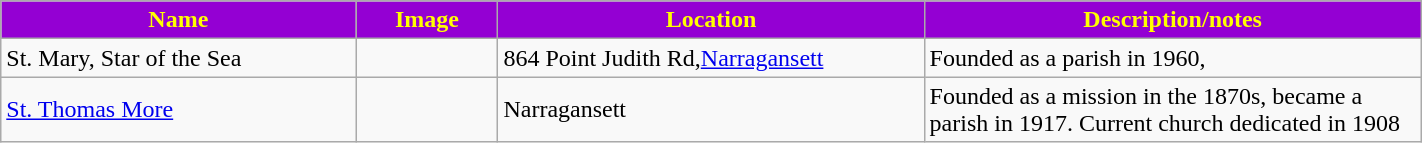<table class="wikitable sortable" style="width:75%">
<tr>
<th style="background:darkviolet; color:yellow;" width="25%"><strong>Name</strong></th>
<th style="background:darkviolet; color:yellow;" width="10%"><strong>Image</strong></th>
<th style="background:darkviolet; color:yellow;" width="30%"><strong>Location</strong></th>
<th style="background:darkviolet; color:yellow;" width="35%"><strong>Description/notes</strong></th>
</tr>
<tr>
<td>St. Mary, Star of the Sea</td>
<td></td>
<td>864 Point Judith Rd,<a href='#'>Narragansett</a></td>
<td>Founded as a parish in 1960,</td>
</tr>
<tr>
<td><a href='#'>St. Thomas More</a></td>
<td></td>
<td>Narragansett</td>
<td>Founded as a mission in the 1870s, became a parish in 1917. Current church dedicated in 1908</td>
</tr>
</table>
